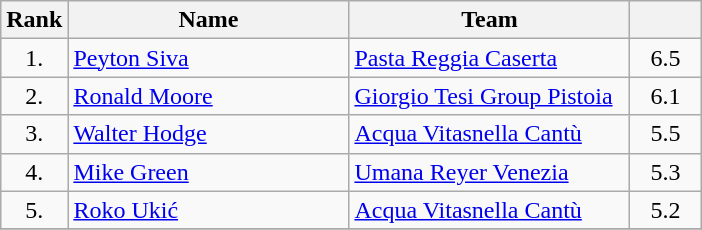<table class="wikitable" style="text-align: center;">
<tr>
<th>Rank</th>
<th width=180>Name</th>
<th width=180>Team</th>
<th width=40></th>
</tr>
<tr>
<td>1.</td>
<td align="left"> <a href='#'>Peyton Siva</a></td>
<td style="text-align:left;"><a href='#'>Pasta Reggia Caserta</a></td>
<td>6.5</td>
</tr>
<tr>
<td>2.</td>
<td align="left"> <a href='#'>Ronald Moore</a></td>
<td style="text-align:left;"><a href='#'>Giorgio Tesi Group Pistoia</a></td>
<td>6.1</td>
</tr>
<tr>
<td>3.</td>
<td align="left"> <a href='#'>Walter Hodge</a></td>
<td style="text-align:left;"><a href='#'>Acqua Vitasnella Cantù</a></td>
<td>5.5</td>
</tr>
<tr>
<td>4.</td>
<td align="left"> <a href='#'>Mike Green</a></td>
<td style="text-align:left;"><a href='#'>Umana Reyer Venezia</a></td>
<td>5.3</td>
</tr>
<tr>
<td>5.</td>
<td align="left"> <a href='#'>Roko Ukić</a></td>
<td style="text-align:left;"><a href='#'>Acqua Vitasnella Cantù</a></td>
<td>5.2</td>
</tr>
<tr>
</tr>
</table>
